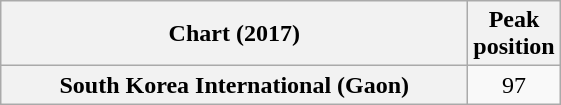<table class="wikitable sortable plainrowheaders" style="text-align:center">
<tr>
<th scope="col" style="width:19em;">Chart (2017)</th>
<th scope="col">Peak<br>position</th>
</tr>
<tr>
<th scope="row">South Korea International (Gaon)</th>
<td>97</td>
</tr>
</table>
